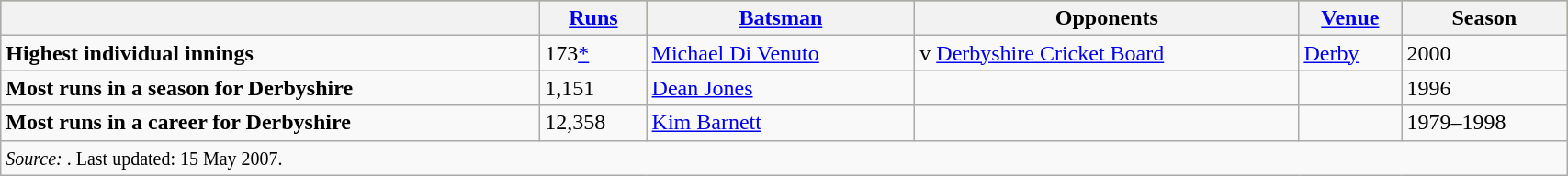<table class="wikitable" width=90%>
<tr bgcolor=#bdb76b>
<th></th>
<th><a href='#'>Runs</a></th>
<th><a href='#'>Batsman</a></th>
<th>Opponents</th>
<th><a href='#'>Venue</a></th>
<th>Season</th>
</tr>
<tr>
<td><strong>Highest individual innings</strong></td>
<td>173<a href='#'>*</a></td>
<td> <a href='#'>Michael Di Venuto</a></td>
<td>v <a href='#'>Derbyshire Cricket Board</a></td>
<td><a href='#'>Derby</a></td>
<td>2000</td>
</tr>
<tr>
<td><strong>Most runs in a season for Derbyshire</strong></td>
<td>1,151</td>
<td> <a href='#'>Dean Jones</a></td>
<td></td>
<td></td>
<td>1996</td>
</tr>
<tr>
<td><strong>Most runs in a career for Derbyshire</strong></td>
<td>12,358</td>
<td> <a href='#'>Kim Barnett</a></td>
<td></td>
<td></td>
<td>1979–1998</td>
</tr>
<tr>
<td colspan=6><small><em>Source: </em>. Last updated: 15 May 2007.</small></td>
</tr>
</table>
